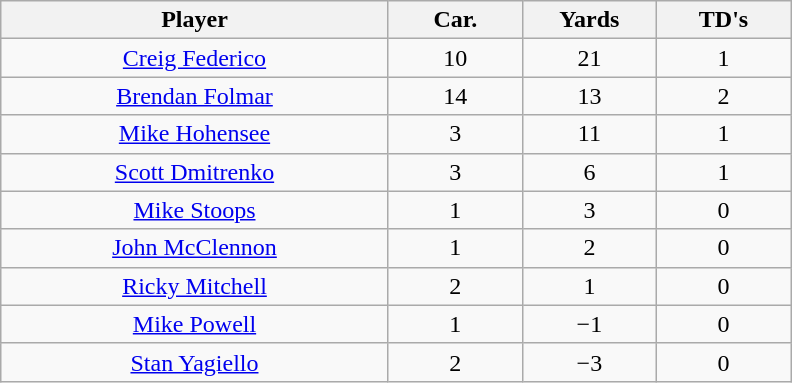<table class="wikitable sortable">
<tr>
<th bgcolor="#DDDDFF" width="26%">Player</th>
<th bgcolor="#DDDDFF" width="9%">Car.</th>
<th bgcolor="#DDDDFF" width="9%">Yards</th>
<th bgcolor="#DDDDFF" width="9%">TD's</th>
</tr>
<tr align="center">
<td><a href='#'>Creig Federico</a></td>
<td>10</td>
<td>21</td>
<td>1</td>
</tr>
<tr align="center">
<td><a href='#'>Brendan Folmar</a></td>
<td>14</td>
<td>13</td>
<td>2</td>
</tr>
<tr align="center">
<td><a href='#'>Mike Hohensee</a></td>
<td>3</td>
<td>11</td>
<td>1</td>
</tr>
<tr align="center">
<td><a href='#'>Scott Dmitrenko</a></td>
<td>3</td>
<td>6</td>
<td>1</td>
</tr>
<tr align="center">
<td><a href='#'>Mike Stoops</a></td>
<td>1</td>
<td>3</td>
<td>0</td>
</tr>
<tr align="center">
<td><a href='#'>John McClennon</a></td>
<td>1</td>
<td>2</td>
<td>0</td>
</tr>
<tr align="center">
<td><a href='#'>Ricky Mitchell</a></td>
<td>2</td>
<td>1</td>
<td>0</td>
</tr>
<tr align="center">
<td><a href='#'>Mike Powell</a></td>
<td>1</td>
<td>−1</td>
<td>0</td>
</tr>
<tr align="center">
<td><a href='#'>Stan Yagiello</a></td>
<td>2</td>
<td>−3</td>
<td>0</td>
</tr>
</table>
